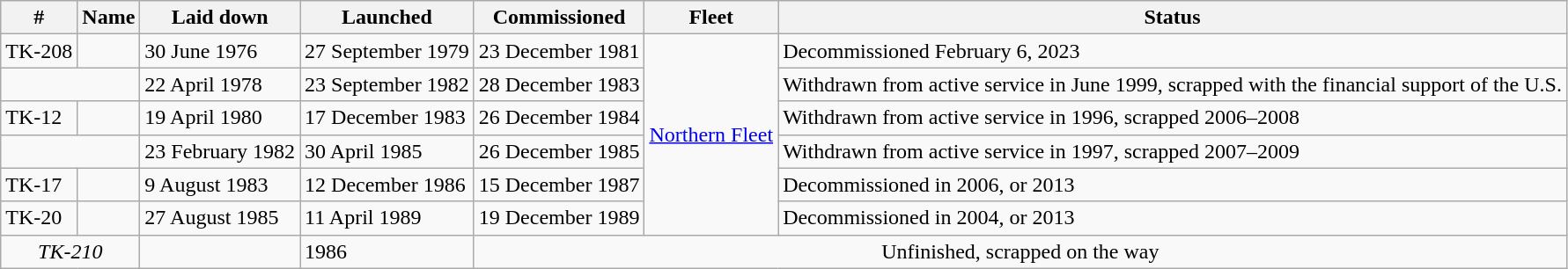<table class="wikitable">
<tr>
<th>#</th>
<th>Name</th>
<th>Laid down</th>
<th>Launched</th>
<th>Commissioned</th>
<th>Fleet</th>
<th>Status</th>
</tr>
<tr>
<td>TK-208</td>
<td></td>
<td>30 June 1976</td>
<td>27 September 1979</td>
<td>23 December 1981</td>
<td rowspan=6><a href='#'>Northern Fleet</a></td>
<td>Decommissioned February 6, 2023</td>
</tr>
<tr>
<td colspan="2" align="center"></td>
<td>22 April 1978</td>
<td>23 September 1982</td>
<td>28 December 1983</td>
<td>Withdrawn from active service in June 1999, scrapped with the financial support of the U.S.</td>
</tr>
<tr>
<td>TK-12</td>
<td></td>
<td>19 April 1980</td>
<td>17 December 1983</td>
<td>26 December 1984</td>
<td>Withdrawn from active service in 1996, scrapped 2006–2008</td>
</tr>
<tr>
<td colspan="2" align="center"></td>
<td>23 February 1982</td>
<td>30 April 1985</td>
<td>26 December 1985</td>
<td>Withdrawn from active service in 1997, scrapped 2007–2009</td>
</tr>
<tr>
<td>TK-17</td>
<td></td>
<td>9 August 1983</td>
<td>12 December 1986</td>
<td>15 December 1987</td>
<td>Decommissioned in 2006, or 2013</td>
</tr>
<tr>
<td>TK-20</td>
<td></td>
<td>27 August 1985</td>
<td>11 April 1989</td>
<td>19 December 1989</td>
<td>Decommissioned in 2004, or 2013</td>
</tr>
<tr>
<td colspan="2" align="center"><em>TK-210</em></td>
<td></td>
<td>1986</td>
<td colspan="4" align="center">Unfinished, scrapped on the way</td>
</tr>
</table>
